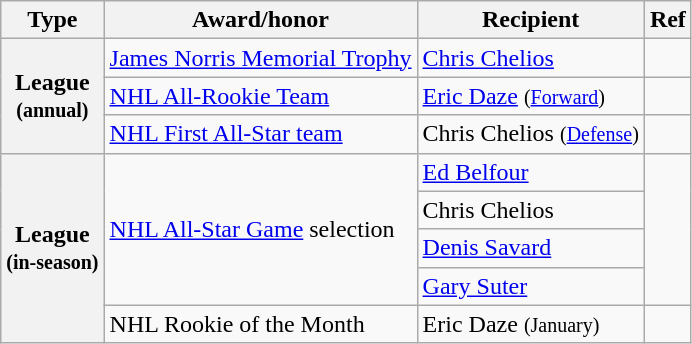<table class="wikitable">
<tr>
<th scope="col">Type</th>
<th scope="col">Award/honor</th>
<th scope="col">Recipient</th>
<th scope="col">Ref</th>
</tr>
<tr>
<th scope="row" rowspan="3">League<br><small>(annual)</small></th>
<td><a href='#'>James Norris Memorial Trophy</a></td>
<td><a href='#'>Chris Chelios</a></td>
<td></td>
</tr>
<tr>
<td><a href='#'>NHL All-Rookie Team</a></td>
<td><a href='#'>Eric Daze</a> <small>(<a href='#'>Forward</a>)</small></td>
<td></td>
</tr>
<tr>
<td><a href='#'>NHL First All-Star team</a></td>
<td>Chris Chelios <small>(<a href='#'>Defense</a>)</small></td>
<td></td>
</tr>
<tr>
<th scope="row" rowspan=5>League<br><small>(in-season)</small></th>
<td rowspan=4><a href='#'>NHL All-Star Game</a> selection</td>
<td><a href='#'>Ed Belfour</a></td>
<td rowspan=4></td>
</tr>
<tr>
<td>Chris Chelios</td>
</tr>
<tr>
<td><a href='#'>Denis Savard</a></td>
</tr>
<tr>
<td><a href='#'>Gary Suter</a></td>
</tr>
<tr>
<td>NHL Rookie of the Month</td>
<td>Eric Daze <small>(January)</small></td>
<td></td>
</tr>
</table>
